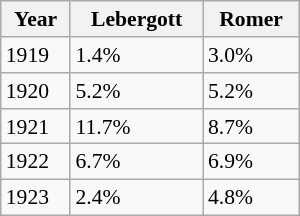<table class="wikitable" style="float:left; clear:left; margin-left:0em; margin-right:1em; font-size:90%; width:150pt;">
<tr>
<th>Year</th>
<th>Lebergott</th>
<th>Romer</th>
</tr>
<tr>
<td>1919</td>
<td>1.4%</td>
<td>3.0%</td>
</tr>
<tr>
<td>1920</td>
<td>5.2%</td>
<td>5.2%</td>
</tr>
<tr>
<td>1921</td>
<td>11.7%</td>
<td>8.7%</td>
</tr>
<tr>
<td>1922</td>
<td>6.7%</td>
<td>6.9%</td>
</tr>
<tr>
<td>1923</td>
<td>2.4%</td>
<td>4.8%</td>
</tr>
</table>
